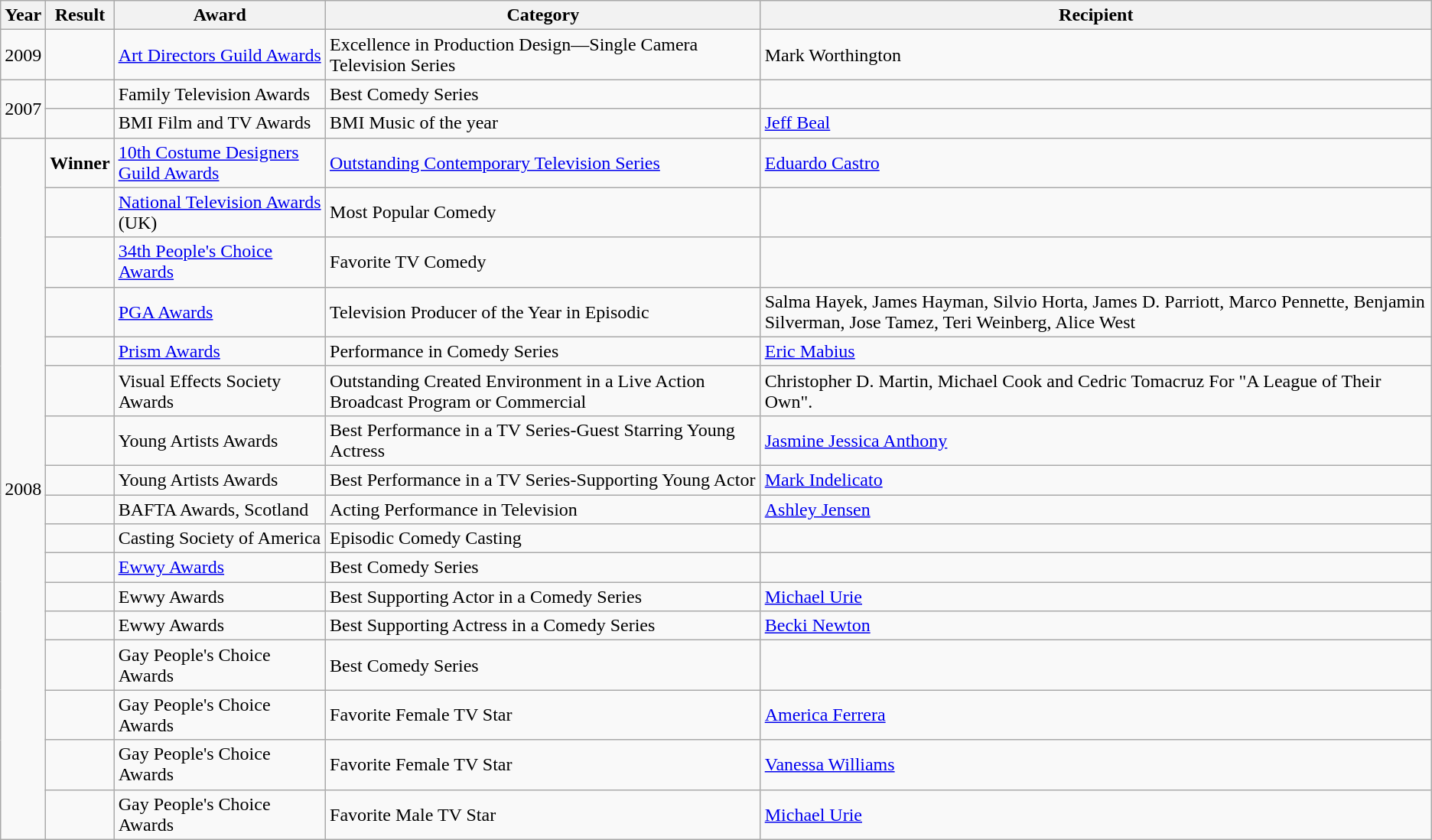<table class="wikitable">
<tr>
<th>Year</th>
<th>Result</th>
<th>Award</th>
<th>Category</th>
<th>Recipient</th>
</tr>
<tr>
<td>2009</td>
<td></td>
<td><a href='#'>Art Directors Guild Awards</a></td>
<td>Excellence in Production Design—Single Camera Television Series</td>
<td>Mark Worthington</td>
</tr>
<tr>
<td rowspan="2">2007</td>
<td></td>
<td>Family Television Awards</td>
<td>Best Comedy Series</td>
<td></td>
</tr>
<tr>
<td></td>
<td>BMI Film and TV Awards</td>
<td>BMI Music of the year</td>
<td><a href='#'>Jeff Beal</a></td>
</tr>
<tr>
<td rowspan="17">2008</td>
<td><strong>Winner</strong></td>
<td><a href='#'>10th Costume Designers Guild Awards</a></td>
<td><a href='#'>Outstanding Contemporary Television Series</a></td>
<td><a href='#'>Eduardo Castro</a></td>
</tr>
<tr>
<td></td>
<td><a href='#'>National Television Awards</a> (UK)</td>
<td>Most Popular Comedy</td>
<td></td>
</tr>
<tr>
<td></td>
<td><a href='#'>34th People's Choice Awards</a></td>
<td>Favorite TV Comedy</td>
<td></td>
</tr>
<tr>
<td></td>
<td><a href='#'>PGA Awards</a></td>
<td>Television Producer of the Year in Episodic</td>
<td>Salma Hayek, James Hayman, Silvio Horta, James D. Parriott, Marco Pennette, Benjamin Silverman, Jose Tamez, Teri Weinberg, Alice West</td>
</tr>
<tr>
<td></td>
<td><a href='#'>Prism Awards</a></td>
<td>Performance in Comedy Series</td>
<td><a href='#'>Eric Mabius</a></td>
</tr>
<tr>
<td></td>
<td>Visual Effects Society Awards</td>
<td>Outstanding Created Environment in a Live Action Broadcast Program or Commercial</td>
<td>Christopher D. Martin, Michael Cook and Cedric Tomacruz For "A League of Their Own".</td>
</tr>
<tr>
<td></td>
<td>Young Artists Awards</td>
<td>Best Performance in a TV Series-Guest Starring Young Actress</td>
<td><a href='#'>Jasmine Jessica Anthony</a></td>
</tr>
<tr>
<td></td>
<td>Young Artists Awards</td>
<td>Best Performance in a TV Series-Supporting Young Actor</td>
<td><a href='#'>Mark Indelicato</a></td>
</tr>
<tr>
<td></td>
<td>BAFTA Awards, Scotland</td>
<td>Acting Performance in Television</td>
<td><a href='#'>Ashley Jensen</a></td>
</tr>
<tr>
<td></td>
<td>Casting Society of America</td>
<td>Episodic Comedy Casting</td>
<td></td>
</tr>
<tr>
<td></td>
<td><a href='#'>Ewwy Awards</a></td>
<td>Best Comedy Series</td>
<td></td>
</tr>
<tr>
<td></td>
<td>Ewwy Awards</td>
<td>Best Supporting Actor in a Comedy Series</td>
<td><a href='#'>Michael Urie</a></td>
</tr>
<tr>
<td></td>
<td>Ewwy Awards</td>
<td>Best Supporting Actress in a Comedy Series</td>
<td><a href='#'>Becki Newton</a></td>
</tr>
<tr>
<td></td>
<td>Gay People's Choice Awards</td>
<td>Best Comedy Series</td>
<td></td>
</tr>
<tr>
<td></td>
<td>Gay People's Choice Awards</td>
<td>Favorite Female TV Star</td>
<td><a href='#'>America Ferrera</a></td>
</tr>
<tr>
<td></td>
<td>Gay People's Choice Awards</td>
<td>Favorite Female TV Star</td>
<td><a href='#'>Vanessa Williams</a></td>
</tr>
<tr>
<td></td>
<td>Gay People's Choice Awards</td>
<td>Favorite Male TV Star</td>
<td><a href='#'>Michael Urie</a></td>
</tr>
</table>
